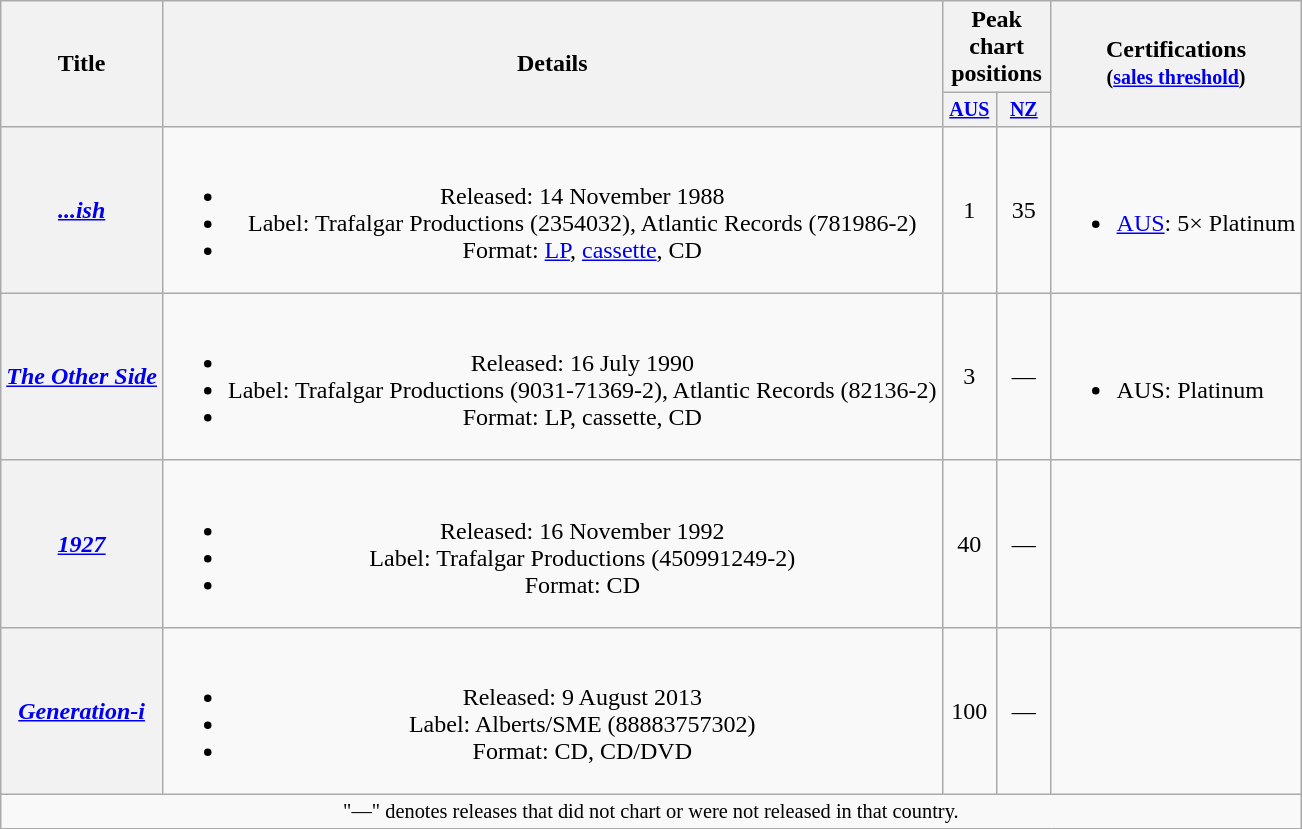<table class="wikitable plainrowheaders" style="text-align:center;">
<tr>
<th rowspan="2">Title</th>
<th rowspan="2">Details</th>
<th colspan="2">Peak chart positions</th>
<th rowspan="2">Certifications<br><small>(<a href='#'>sales threshold</a>)</small></th>
</tr>
<tr style="font-size:smaller;">
<th style="width:30px;"><a href='#'>AUS</a><br></th>
<th style="width:30px;"><a href='#'>NZ</a><br></th>
</tr>
<tr>
<th scope="row"><em><a href='#'>...ish</a></em></th>
<td><br><ul><li>Released: 14 November 1988</li><li>Label: Trafalgar Productions (2354032), Atlantic Records (781986-2)</li><li>Format: <a href='#'>LP</a>, <a href='#'>cassette</a>, CD</li></ul></td>
<td>1</td>
<td>35</td>
<td align="left"><br><ul><li><a href='#'>AUS</a>: 5× Platinum</li></ul></td>
</tr>
<tr>
<th scope="row"><em><a href='#'>The Other Side</a></em></th>
<td><br><ul><li>Released: 16 July 1990</li><li>Label: Trafalgar Productions (9031-71369-2), Atlantic Records (82136-2)</li><li>Format: LP, cassette, CD</li></ul></td>
<td>3</td>
<td>—</td>
<td align="left"><br><ul><li>AUS: Platinum</li></ul></td>
</tr>
<tr>
<th scope="row"><em><a href='#'>1927</a></em></th>
<td><br><ul><li>Released: 16 November 1992</li><li>Label: Trafalgar Productions (450991249-2)</li><li>Format: CD</li></ul></td>
<td>40</td>
<td>—</td>
<td align="left"></td>
</tr>
<tr>
<th scope="row"><em><a href='#'>Generation-i</a></em></th>
<td><br><ul><li>Released: 9 August 2013</li><li>Label: Alberts/SME (88883757302)</li><li>Format: CD, CD/DVD</li></ul></td>
<td>100</td>
<td>—</td>
<td align="left"></td>
</tr>
<tr>
<td colspan="6" style="text-align:center; font-size:85%">"—" denotes releases that did not chart or were not released in that country.</td>
</tr>
</table>
